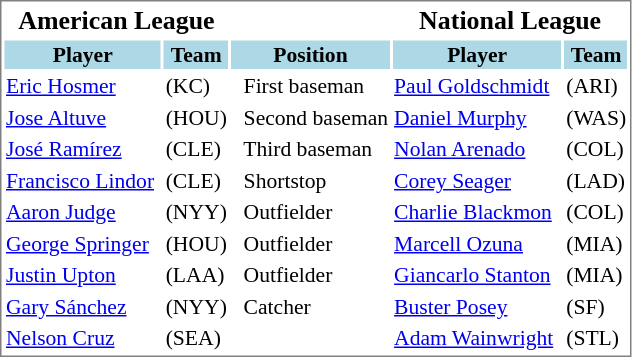<table cellpadding="1"  style="width:auto; font-size:90%; border:1px solid gray;">
<tr style="text-align:center; font-size:larger;">
<th colspan=2>American League</th>
<th></th>
<th colspan=2>National League</th>
</tr>
<tr style="background:lightblue;">
<th>Player</th>
<th>Team</th>
<th>Position</th>
<th>Player</th>
<th>Team</th>
</tr>
<tr>
<td><a href='#'>Eric Hosmer</a></td>
<td>(KC)</td>
<td>  First baseman</td>
<td><a href='#'>Paul Goldschmidt</a>  </td>
<td>(ARI)</td>
</tr>
<tr>
<td><a href='#'>Jose Altuve</a></td>
<td>(HOU)</td>
<td>  Second baseman</td>
<td><a href='#'>Daniel Murphy</a></td>
<td>(WAS)</td>
</tr>
<tr>
<td><a href='#'>José Ramírez</a></td>
<td>(CLE)</td>
<td>  Third baseman</td>
<td><a href='#'>Nolan Arenado</a></td>
<td>(COL)</td>
</tr>
<tr>
<td><a href='#'>Francisco Lindor</a></td>
<td>(CLE)</td>
<td>  Shortstop</td>
<td><a href='#'>Corey Seager</a></td>
<td>(LAD)</td>
</tr>
<tr>
<td><a href='#'>Aaron Judge</a></td>
<td>(NYY)</td>
<td>  Outfielder</td>
<td><a href='#'>Charlie Blackmon</a></td>
<td>(COL)</td>
</tr>
<tr>
<td><a href='#'>George Springer</a>  </td>
<td>(HOU)</td>
<td>  Outfielder</td>
<td><a href='#'>Marcell Ozuna</a></td>
<td>(MIA)</td>
</tr>
<tr>
<td><a href='#'>Justin Upton</a></td>
<td>(LAA)</td>
<td>  Outfielder</td>
<td><a href='#'>Giancarlo Stanton</a></td>
<td>(MIA)</td>
</tr>
<tr>
<td><a href='#'>Gary Sánchez</a></td>
<td>(NYY)</td>
<td>  Catcher</td>
<td><a href='#'>Buster Posey</a></td>
<td>(SF)</td>
</tr>
<tr>
<td><a href='#'>Nelson Cruz</a></td>
<td>(SEA)</td>
<td>    </td>
<td><a href='#'>Adam Wainwright</a></td>
<td>(STL)</td>
</tr>
</table>
